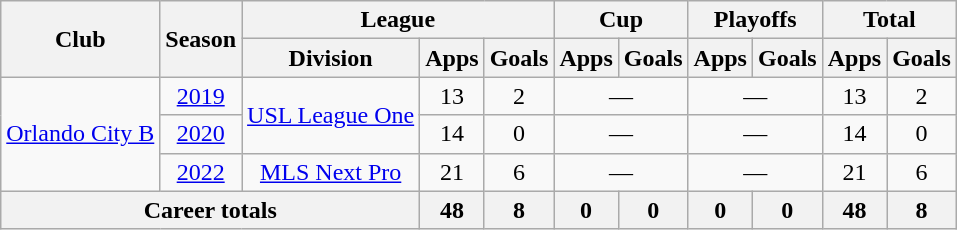<table class="wikitable" style="text-align:center;">
<tr>
<th rowspan="2">Club</th>
<th rowspan="2">Season</th>
<th colspan="3">League</th>
<th colspan="2">Cup</th>
<th colspan="2">Playoffs</th>
<th colspan="2">Total</th>
</tr>
<tr>
<th>Division</th>
<th>Apps</th>
<th>Goals</th>
<th>Apps</th>
<th>Goals</th>
<th>Apps</th>
<th>Goals</th>
<th>Apps</th>
<th>Goals</th>
</tr>
<tr>
<td rowspan="3"><a href='#'>Orlando City B</a></td>
<td><a href='#'>2019</a></td>
<td rowspan="2"><a href='#'>USL League One</a></td>
<td>13</td>
<td>2</td>
<td colspan="2">—</td>
<td colspan="2">—</td>
<td>13</td>
<td>2</td>
</tr>
<tr>
<td><a href='#'>2020</a></td>
<td>14</td>
<td>0</td>
<td colspan="2">—</td>
<td colspan="2">—</td>
<td>14</td>
<td>0</td>
</tr>
<tr>
<td><a href='#'>2022</a></td>
<td><a href='#'>MLS Next Pro</a></td>
<td>21</td>
<td>6</td>
<td colspan="2">—</td>
<td colspan="2">—</td>
<td>21</td>
<td>6</td>
</tr>
<tr>
<th colspan="3">Career totals</th>
<th>48</th>
<th>8</th>
<th>0</th>
<th>0</th>
<th>0</th>
<th>0</th>
<th>48</th>
<th>8</th>
</tr>
</table>
